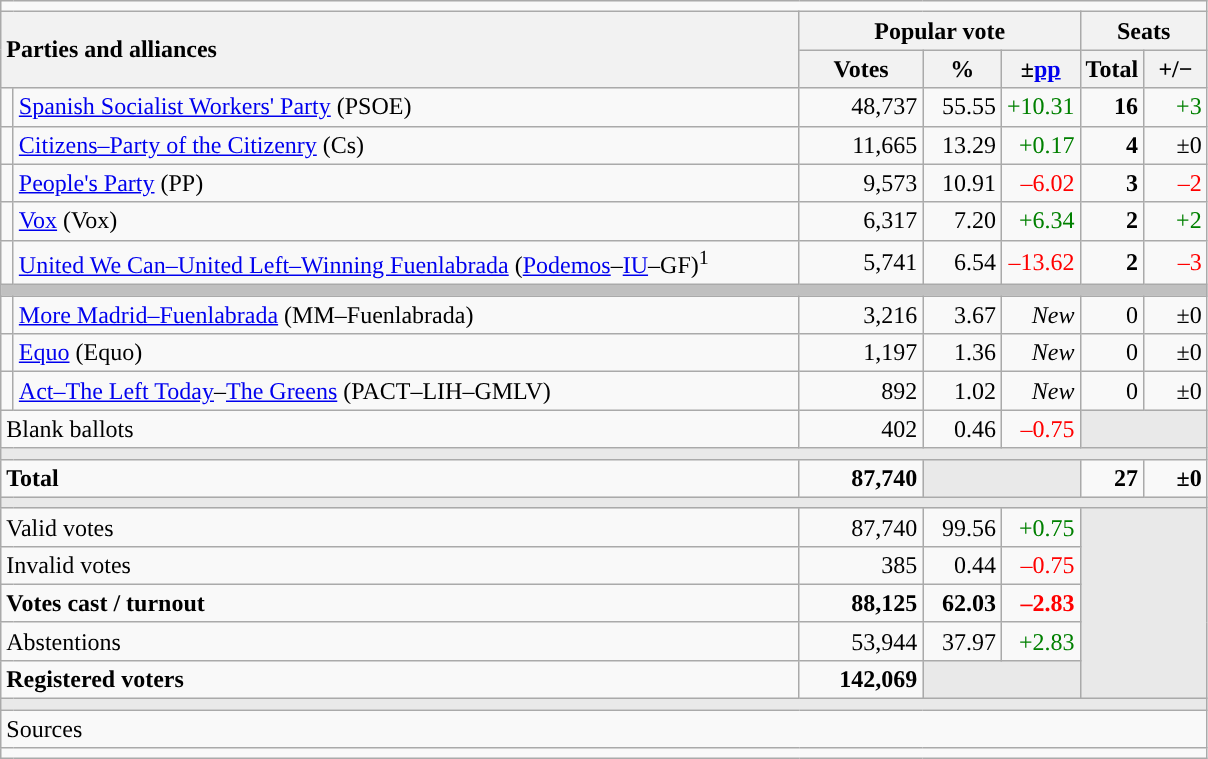<table class="wikitable" style="text-align:right;">
<tr>
<td colspan="7"></td>
</tr>
<tr>
<th style="text-align:left;" rowspan="2" colspan="2" width="525">Parties and alliances</th>
<th colspan="3">Popular vote</th>
<th colspan="2">Seats</th>
</tr>
<tr>
<th width="75">Votes</th>
<th width="45">%</th>
<th width="45">±<a href='#'>pp</a></th>
<th width="35">Total</th>
<th width="35">+/−</th>
</tr>
<tr>
<td width="1" style="color:inherit;background:"></td>
<td align="left"><a href='#'>Spanish Socialist Workers' Party</a> (PSOE)</td>
<td>48,737</td>
<td>55.55</td>
<td style="color:green;">+10.31</td>
<td><strong>16</strong></td>
<td style="color:green;">+3</td>
</tr>
<tr>
<td style="color:inherit;background:"></td>
<td align="left"><a href='#'>Citizens–Party of the Citizenry</a> (Cs)</td>
<td>11,665</td>
<td>13.29</td>
<td style="color:green;">+0.17</td>
<td><strong>4</strong></td>
<td>±0</td>
</tr>
<tr>
<td style="color:inherit;background:"></td>
<td align="left"><a href='#'>People's Party</a> (PP)</td>
<td>9,573</td>
<td>10.91</td>
<td style="color:red;">–6.02</td>
<td><strong>3</strong></td>
<td style="color:red;">–2</td>
</tr>
<tr>
<td style="color:inherit;background:"></td>
<td align="left"><a href='#'>Vox</a> (Vox)</td>
<td>6,317</td>
<td>7.20</td>
<td style="color:green;">+6.34</td>
<td><strong>2</strong></td>
<td style="color:green;">+2</td>
</tr>
<tr>
<td style="color:inherit;background:"></td>
<td align="left"><a href='#'>United We Can–United Left–Winning Fuenlabrada</a> (<a href='#'>Podemos</a>–<a href='#'>IU</a>–GF)<sup>1</sup></td>
<td>5,741</td>
<td>6.54</td>
<td style="color:red;">–13.62</td>
<td><strong>2</strong></td>
<td style="color:red;">–3</td>
</tr>
<tr>
<td colspan="7" bgcolor="#C0C0C0"></td>
</tr>
<tr>
<td style="color:inherit;background:"></td>
<td align="left"><a href='#'>More Madrid–Fuenlabrada</a> (MM–Fuenlabrada)</td>
<td>3,216</td>
<td>3.67</td>
<td><em>New</em></td>
<td>0</td>
<td>±0</td>
</tr>
<tr>
<td style="color:inherit;background:"></td>
<td align="left"><a href='#'>Equo</a> (Equo)</td>
<td>1,197</td>
<td>1.36</td>
<td><em>New</em></td>
<td>0</td>
<td>±0</td>
</tr>
<tr>
<td style="color:inherit;background:"></td>
<td align="left"><a href='#'>Act–The Left Today</a>–<a href='#'>The Greens</a> (PACT–LIH–GMLV)</td>
<td>892</td>
<td>1.02</td>
<td><em>New</em></td>
<td>0</td>
<td>±0</td>
</tr>
<tr>
<td align="left" colspan="2">Blank ballots</td>
<td>402</td>
<td>0.46</td>
<td style="color:red;">–0.75</td>
<td bgcolor="#E9E9E9" colspan="2"></td>
</tr>
<tr>
<td colspan="7" bgcolor="#E9E9E9"></td>
</tr>
<tr style="font-weight:bold;">
<td align="left" colspan="2">Total</td>
<td>87,740</td>
<td bgcolor="#E9E9E9" colspan="2"></td>
<td>27</td>
<td>±0</td>
</tr>
<tr>
<td colspan="7" bgcolor="#E9E9E9"></td>
</tr>
<tr>
<td align="left" colspan="2">Valid votes</td>
<td>87,740</td>
<td>99.56</td>
<td style="color:green;">+0.75</td>
<td bgcolor="#E9E9E9" colspan="2" rowspan="5"></td>
</tr>
<tr>
<td align="left" colspan="2">Invalid votes</td>
<td>385</td>
<td>0.44</td>
<td style="color:red;">–0.75</td>
</tr>
<tr style="font-weight:bold;">
<td align="left" colspan="2">Votes cast / turnout</td>
<td>88,125</td>
<td>62.03</td>
<td style="color:red;">–2.83</td>
</tr>
<tr>
<td align="left" colspan="2">Abstentions</td>
<td>53,944</td>
<td>37.97</td>
<td style="color:green;">+2.83</td>
</tr>
<tr style="font-weight:bold;">
<td align="left" colspan="2">Registered voters</td>
<td>142,069</td>
<td bgcolor="#E9E9E9" colspan="2"></td>
</tr>
<tr>
<td colspan="7" bgcolor="#E9E9E9"></td>
</tr>
<tr>
<td align="left" colspan="7">Sources</td>
</tr>
<tr>
<td colspan="7" style="text-align:left; max-width:790px;"></td>
</tr>
</table>
